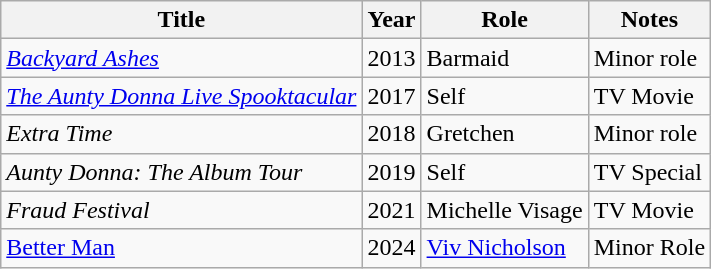<table class="wikitable">
<tr>
<th>Title</th>
<th>Year</th>
<th>Role</th>
<th>Notes</th>
</tr>
<tr>
<td><em><a href='#'>Backyard Ashes</a></em></td>
<td>2013</td>
<td>Barmaid</td>
<td>Minor role</td>
</tr>
<tr>
<td><em><a href='#'>The Aunty Donna Live Spooktacular</a></em></td>
<td>2017</td>
<td>Self</td>
<td>TV Movie</td>
</tr>
<tr>
<td><em>Extra Time</em></td>
<td>2018</td>
<td>Gretchen</td>
<td>Minor role</td>
</tr>
<tr>
<td><em>Aunty Donna: The Album Tour</em></td>
<td>2019</td>
<td>Self</td>
<td>TV Special</td>
</tr>
<tr>
<td><em>Fraud Festival</em></td>
<td>2021</td>
<td>Michelle Visage</td>
<td>TV Movie</td>
</tr>
<tr>
<td><a href='#'>Better Man</a></td>
<td>2024</td>
<td><a href='#'>Viv Nicholson</a></td>
<td>Minor Role</td>
</tr>
</table>
